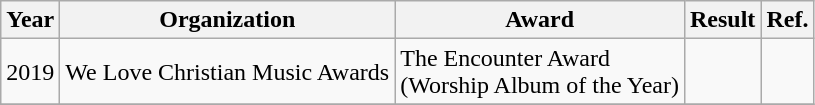<table class="wikitable plainrowheaders">
<tr>
<th>Year</th>
<th>Organization</th>
<th>Award</th>
<th>Result</th>
<th>Ref.</th>
</tr>
<tr>
<td>2019</td>
<td>We Love Christian Music Awards</td>
<td>The Encounter Award <br> (Worship Album of the Year)</td>
<td></td>
<td style="text-align:center;"></td>
</tr>
<tr>
</tr>
</table>
